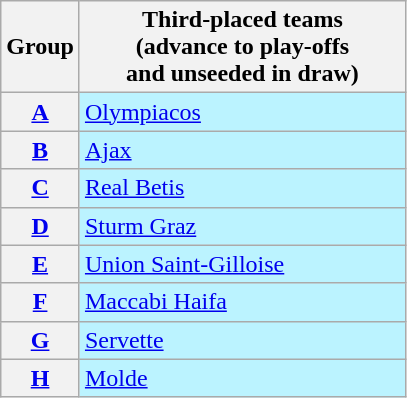<table class="wikitable">
<tr>
<th>Group</th>
<th width=210>Third-placed teams<br>(advance to  play-offs<br>and unseeded in draw)</th>
</tr>
<tr>
<th><a href='#'>A</a></th>
<td bgcolor=#BBF3FF> <a href='#'>Olympiacos</a></td>
</tr>
<tr>
<th><a href='#'>B</a></th>
<td bgcolor=#BBF3FF> <a href='#'>Ajax</a></td>
</tr>
<tr>
<th><a href='#'>C</a></th>
<td bgcolor=#BBF3FF> <a href='#'>Real Betis</a></td>
</tr>
<tr>
<th><a href='#'>D</a></th>
<td bgcolor=#BBF3FF> <a href='#'>Sturm Graz</a></td>
</tr>
<tr>
<th><a href='#'>E</a></th>
<td bgcolor=#BBF3FF> <a href='#'>Union Saint-Gilloise</a></td>
</tr>
<tr>
<th><a href='#'>F</a></th>
<td bgcolor=#BBF3FF> <a href='#'>Maccabi Haifa</a></td>
</tr>
<tr>
<th><a href='#'>G</a></th>
<td bgcolor=#BBF3FF> <a href='#'>Servette</a></td>
</tr>
<tr>
<th><a href='#'>H</a></th>
<td bgcolor=#BBF3FF> <a href='#'>Molde</a></td>
</tr>
</table>
